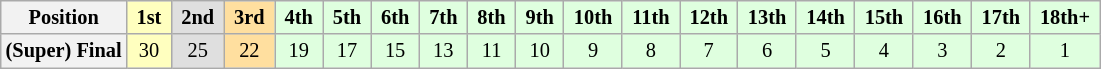<table class="wikitable" style="font-size:85%; text-align:center">
<tr>
<th>Position</th>
<td style="background:#ffffbf;"> <strong>1st</strong> </td>
<td style="background:#dfdfdf;"> <strong>2nd</strong> </td>
<td style="background:#ffdf9f;"> <strong>3rd</strong> </td>
<td style="background:#dfffdf;"> <strong>4th</strong> </td>
<td style="background:#dfffdf;"> <strong>5th</strong> </td>
<td style="background:#dfffdf;"> <strong>6th</strong> </td>
<td style="background:#dfffdf;"> <strong>7th</strong> </td>
<td style="background:#dfffdf;"> <strong>8th</strong> </td>
<td style="background:#dfffdf;"> <strong>9th</strong> </td>
<td style="background:#dfffdf;"> <strong>10th</strong> </td>
<td style="background:#dfffdf;"> <strong>11th</strong> </td>
<td style="background:#dfffdf;"> <strong>12th</strong> </td>
<td style="background:#dfffdf;"> <strong>13th</strong> </td>
<td style="background:#dfffdf;"> <strong>14th</strong> </td>
<td style="background:#dfffdf;"> <strong>15th</strong> </td>
<td style="background:#dfffdf;"> <strong>16th</strong> </td>
<td style="background:#dfffdf;"> <strong>17th</strong> </td>
<td style="background:#dfffdf;"> <strong>18th+</strong> </td>
</tr>
<tr>
<th>(Super) Final</th>
<td style="background:#ffffbf;">30</td>
<td style="background:#dfdfdf;">25</td>
<td style="background:#ffdf9f;">22</td>
<td style="background:#dfffdf;">19</td>
<td style="background:#dfffdf;">17</td>
<td style="background:#dfffdf;">15</td>
<td style="background:#dfffdf;">13</td>
<td style="background:#dfffdf;">11</td>
<td style="background:#dfffdf;">10</td>
<td style="background:#dfffdf;">9</td>
<td style="background:#dfffdf;">8</td>
<td style="background:#dfffdf;">7</td>
<td style="background:#dfffdf;">6</td>
<td style="background:#dfffdf;">5</td>
<td style="background:#dfffdf;">4</td>
<td style="background:#dfffdf;">3</td>
<td style="background:#dfffdf;">2</td>
<td style="background:#dfffdf;">1</td>
</tr>
</table>
